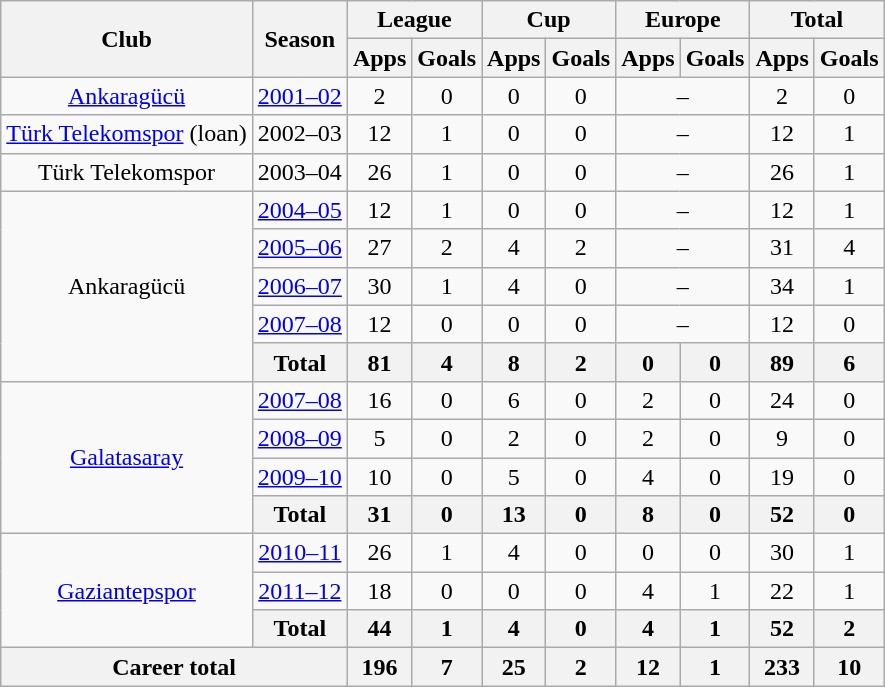<table class="wikitable" style="text-align:center">
<tr>
<th rowspan="2">Club</th>
<th rowspan="2">Season</th>
<th colspan="2">League</th>
<th colspan="2">Cup</th>
<th colspan="2">Europe</th>
<th colspan="2">Total</th>
</tr>
<tr>
<th>Apps</th>
<th>Goals</th>
<th>Apps</th>
<th>Goals</th>
<th>Apps</th>
<th>Goals</th>
<th>Apps</th>
<th>Goals</th>
</tr>
<tr>
<td><a href='#'>Ankaragücü</a></td>
<td><a href='#'>2001–02</a></td>
<td>2</td>
<td>0</td>
<td>0</td>
<td>0</td>
<td colspan="2">–</td>
<td>2</td>
<td>0</td>
</tr>
<tr>
<td><a href='#'>Türk Telekomspor</a> (loan)</td>
<td>2002–03</td>
<td>12</td>
<td>1</td>
<td>0</td>
<td>0</td>
<td colspan="2">–</td>
<td>12</td>
<td>1</td>
</tr>
<tr>
<td>Türk Telekomspor</td>
<td>2003–04</td>
<td>26</td>
<td>1</td>
<td>0</td>
<td>0</td>
<td colspan="2">–</td>
<td>26</td>
<td>1</td>
</tr>
<tr>
<td rowspan="5">Ankaragücü</td>
<td><a href='#'>2004–05</a></td>
<td>12</td>
<td>1</td>
<td>0</td>
<td>0</td>
<td colspan="2">–</td>
<td>12</td>
<td>1</td>
</tr>
<tr>
<td><a href='#'>2005–06</a></td>
<td>27</td>
<td>2</td>
<td>4</td>
<td>2</td>
<td colspan="2">–</td>
<td>31</td>
<td>4</td>
</tr>
<tr>
<td><a href='#'>2006–07</a></td>
<td>30</td>
<td>1</td>
<td>4</td>
<td>0</td>
<td colspan="2">–</td>
<td>34</td>
<td>1</td>
</tr>
<tr>
<td><a href='#'>2007–08</a></td>
<td>12</td>
<td>0</td>
<td>0</td>
<td>0</td>
<td colspan="2">–</td>
<td>12</td>
<td>0</td>
</tr>
<tr>
<th>Total</th>
<th>81</th>
<th>4</th>
<th>8</th>
<th>2</th>
<th>0</th>
<th>0</th>
<th>89</th>
<th>6</th>
</tr>
<tr>
<td rowspan="4"><a href='#'>Galatasaray</a></td>
<td><a href='#'>2007–08</a></td>
<td>16</td>
<td>0</td>
<td>6</td>
<td>0</td>
<td>2</td>
<td>0</td>
<td>24</td>
<td>0</td>
</tr>
<tr>
<td><a href='#'>2008–09</a></td>
<td>5</td>
<td>0</td>
<td>2</td>
<td>0</td>
<td>2</td>
<td>0</td>
<td>9</td>
<td>0</td>
</tr>
<tr>
<td><a href='#'>2009–10</a></td>
<td>10</td>
<td>0</td>
<td>5</td>
<td>0</td>
<td>4</td>
<td>0</td>
<td>19</td>
<td>0</td>
</tr>
<tr>
<th>Total</th>
<th>31</th>
<th>0</th>
<th>13</th>
<th>0</th>
<th>8</th>
<th>0</th>
<th>52</th>
<th>0</th>
</tr>
<tr>
<td rowspan="3"><a href='#'>Gaziantepspor</a></td>
<td><a href='#'>2010–11</a></td>
<td>26</td>
<td>1</td>
<td>4</td>
<td>0</td>
<td>0</td>
<td>0</td>
<td>30</td>
<td>1</td>
</tr>
<tr>
<td><a href='#'>2011–12</a></td>
<td>18</td>
<td>0</td>
<td>0</td>
<td>0</td>
<td>4</td>
<td>1</td>
<td>22</td>
<td>1</td>
</tr>
<tr>
<th>Total</th>
<th>44</th>
<th>1</th>
<th>4</th>
<th>0</th>
<th>4</th>
<th>1</th>
<th>52</th>
<th>2</th>
</tr>
<tr>
<th colspan="2">Career total</th>
<th>196</th>
<th>7</th>
<th>25</th>
<th>2</th>
<th>12</th>
<th>1</th>
<th>233</th>
<th>10</th>
</tr>
</table>
